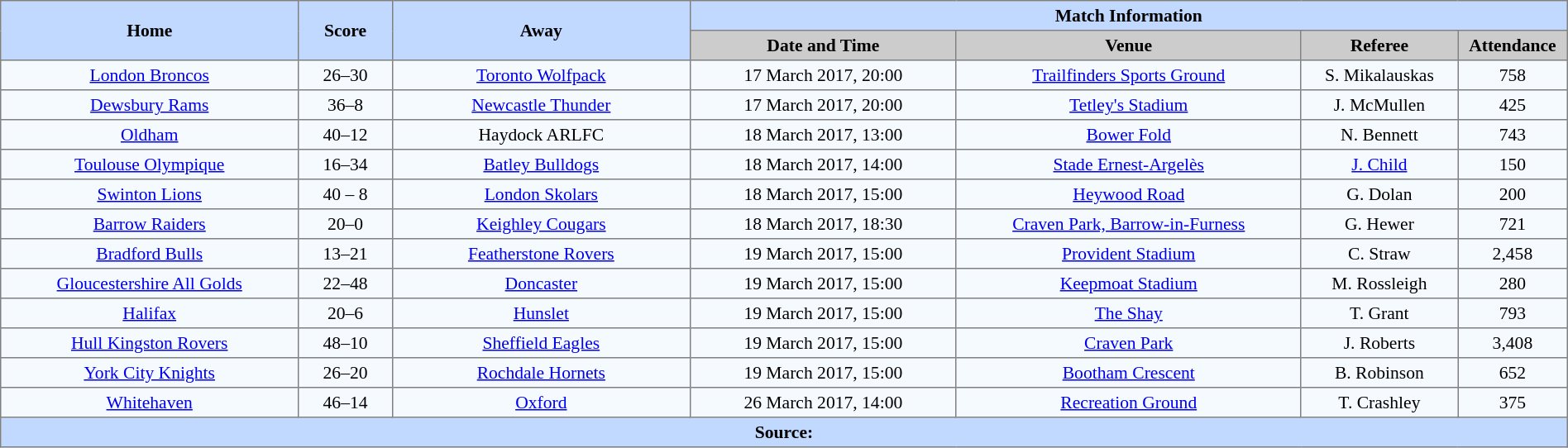<table border=1 style="border-collapse:collapse; font-size:90%; text-align:center;" cellpadding=3 cellspacing=0 width=100%>
<tr bgcolor=#C1D8FF>
<th rowspan=2 width=19%>Home</th>
<th rowspan=2 width=6%>Score</th>
<th rowspan=2 width=19%>Away</th>
<th colspan=6>Match Information</th>
</tr>
<tr bgcolor=#CCCCCC>
<th width=17%>Date and Time</th>
<th width=22%>Venue</th>
<th width=10%>Referee</th>
<th width=7%>Attendance</th>
</tr>
<tr bgcolor=#F5FAFF>
<td> <a href='#'>London Broncos</a></td>
<td>26–30</td>
<td> <a href='#'>Toronto Wolfpack</a></td>
<td>17 March 2017, 20:00</td>
<td><a href='#'>Trailfinders Sports Ground</a></td>
<td>S. Mikalauskas</td>
<td>758</td>
</tr>
<tr bgcolor=#F5FAFF>
<td> <a href='#'>Dewsbury Rams</a></td>
<td>36–8</td>
<td> <a href='#'>Newcastle Thunder</a></td>
<td>17 March 2017, 20:00</td>
<td><a href='#'>Tetley's Stadium</a></td>
<td>J. McMullen</td>
<td>425</td>
</tr>
<tr bgcolor=#F5FAFF>
<td> <a href='#'>Oldham</a></td>
<td>40–12</td>
<td>Haydock ARLFC</td>
<td>18 March 2017, 13:00</td>
<td><a href='#'>Bower Fold</a></td>
<td>N. Bennett</td>
<td>743</td>
</tr>
<tr bgcolor=#F5FAFF>
<td> <a href='#'>Toulouse Olympique</a></td>
<td>16–34</td>
<td> <a href='#'>Batley Bulldogs</a></td>
<td>18 March 2017, 14:00</td>
<td><a href='#'>Stade Ernest-Argelès</a></td>
<td><a href='#'>J. Child</a></td>
<td>150</td>
</tr>
<tr bgcolor=#F5FAFF>
<td> <a href='#'>Swinton Lions</a></td>
<td>40 – 8</td>
<td> <a href='#'>London Skolars</a></td>
<td>18 March 2017, 15:00</td>
<td><a href='#'>Heywood Road</a></td>
<td>G. Dolan</td>
<td>200</td>
</tr>
<tr bgcolor=#F5FAFF>
<td> <a href='#'>Barrow Raiders</a></td>
<td>20–0</td>
<td> <a href='#'>Keighley Cougars</a></td>
<td>18 March 2017, 18:30</td>
<td><a href='#'>Craven Park, Barrow-in-Furness</a></td>
<td>G. Hewer</td>
<td>721</td>
</tr>
<tr bgcolor=#F5FAFF>
<td> <a href='#'>Bradford Bulls</a></td>
<td>13–21</td>
<td><a href='#'>Featherstone Rovers</a></td>
<td>19 March 2017, 15:00</td>
<td><a href='#'>Provident Stadium</a></td>
<td>C. Straw</td>
<td>2,458</td>
</tr>
<tr bgcolor=#F5FAFF>
<td> <a href='#'>Gloucestershire All Golds</a></td>
<td>22–48</td>
<td> <a href='#'>Doncaster</a></td>
<td>19 March 2017, 15:00</td>
<td><a href='#'>Keepmoat Stadium</a> </td>
<td>M. Rossleigh</td>
<td>280</td>
</tr>
<tr bgcolor=#F5FAFF>
<td> <a href='#'>Halifax</a></td>
<td>20–6</td>
<td> <a href='#'>Hunslet</a></td>
<td>19 March 2017, 15:00</td>
<td><a href='#'>The Shay</a></td>
<td>T. Grant</td>
<td>793</td>
</tr>
<tr bgcolor=#F5FAFF>
<td> <a href='#'>Hull Kingston Rovers</a></td>
<td>48–10</td>
<td> <a href='#'>Sheffield Eagles</a></td>
<td>19 March 2017, 15:00</td>
<td><a href='#'>Craven Park</a></td>
<td>J. Roberts</td>
<td>3,408</td>
</tr>
<tr bgcolor=#F5FAFF>
<td> <a href='#'>York City Knights</a></td>
<td>26–20</td>
<td> <a href='#'>Rochdale Hornets</a></td>
<td>19 March 2017, 15:00</td>
<td><a href='#'>Bootham Crescent</a></td>
<td>B. Robinson</td>
<td>652</td>
</tr>
<tr bgcolor=#F5FAFF>
<td> <a href='#'>Whitehaven</a></td>
<td>46–14</td>
<td> <a href='#'>Oxford</a></td>
<td>26 March 2017, 14:00</td>
<td><a href='#'>Recreation Ground</a></td>
<td>T. Crashley</td>
<td>375</td>
</tr>
<tr style="background:#c1d8ff;">
<th colspan=12>Source:</th>
</tr>
</table>
